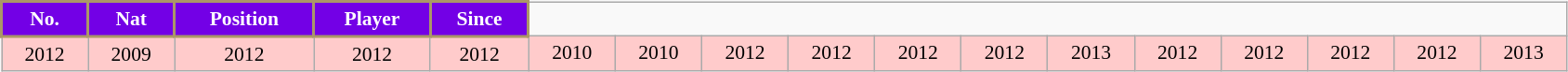<table class="wikitable sortable" style="width:89%; text-align:center; font-size:90%; text-align:centre;">
<tr>
<th style="color:#FFFFFF; background: #7300E6; border:2px solid #AB9767;">No.</th>
<th style="color:#FFFFFF; background: #7300E6; border:2px solid #AB9767;">Nat</th>
<th style="color:#FFFFFF; background: #7300E6; border:2px solid #AB9767;">Position</th>
<th style="color:#FFFFFF; background: #7300E6; border:2px solid #AB9767;">Player</th>
<th style="color:#FFFFFF; background: #7300E6; border:2px solid #AB9767;">Since</th>
</tr>
<tr align="center" style="background:#FFCBCB">
<td>2012<br></td>
<td>2009<br></td>
<td>2012<br></td>
<td>2012<br></td>
<td>2012<br></td>
<td>2010<br></td>
<td>2010<br></td>
<td>2012<br></td>
<td>2012<br></td>
<td>2012<br></td>
<td>2012<br></td>
<td>2013<br></td>
<td>2012<br></td>
<td>2012<br></td>
<td>2012<br></td>
<td>2012<br></td>
<td>2013</td>
</tr>
</table>
